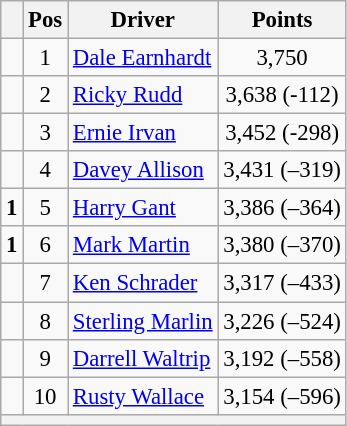<table class="wikitable" style="font-size: 95%;">
<tr>
<th></th>
<th>Pos</th>
<th>Driver</th>
<th>Points</th>
</tr>
<tr>
<td align="left"></td>
<td style="text-align:center;">1</td>
<td><a href='#'>Dale Earnhardt</a></td>
<td style="text-align:center;">3,750</td>
</tr>
<tr>
<td align="left"></td>
<td style="text-align:center;">2</td>
<td><a href='#'>Ricky Rudd</a></td>
<td style="text-align:center;">3,638 (-112)</td>
</tr>
<tr>
<td align="left"></td>
<td style="text-align:center;">3</td>
<td><a href='#'>Ernie Irvan</a></td>
<td style="text-align:center;">3,452 (-298)</td>
</tr>
<tr>
<td align="left"></td>
<td style="text-align:center;">4</td>
<td><a href='#'>Davey Allison</a></td>
<td style="text-align:center;">3,431 (–319)</td>
</tr>
<tr>
<td align="left">  <strong>1</strong></td>
<td style="text-align:center;">5</td>
<td><a href='#'>Harry Gant</a></td>
<td style="text-align:center;">3,386 (–364)</td>
</tr>
<tr>
<td align="left">  <strong>1</strong></td>
<td style="text-align:center;">6</td>
<td><a href='#'>Mark Martin</a></td>
<td style="text-align:center;">3,380 (–370)</td>
</tr>
<tr>
<td align="left"></td>
<td style="text-align:center;">7</td>
<td><a href='#'>Ken Schrader</a></td>
<td style="text-align:center;">3,317 (–433)</td>
</tr>
<tr>
<td align="left"></td>
<td style="text-align:center;">8</td>
<td><a href='#'>Sterling Marlin</a></td>
<td style="text-align:center;">3,226 (–524)</td>
</tr>
<tr>
<td align="left"></td>
<td style="text-align:center;">9</td>
<td><a href='#'>Darrell Waltrip</a></td>
<td style="text-align:center;">3,192 (–558)</td>
</tr>
<tr>
<td align="left"></td>
<td style="text-align:center;">10</td>
<td><a href='#'>Rusty Wallace</a></td>
<td style="text-align:center;">3,154 (–596)</td>
</tr>
<tr class="sortbottom">
<th colspan="9"></th>
</tr>
</table>
